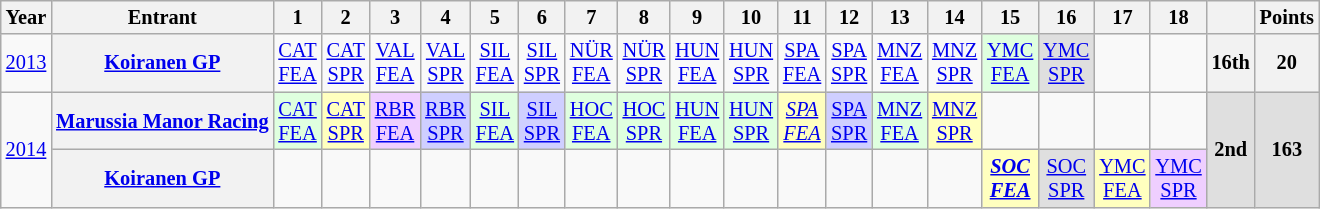<table class="wikitable" style="text-align:center; font-size:85%">
<tr>
<th>Year</th>
<th>Entrant</th>
<th>1</th>
<th>2</th>
<th>3</th>
<th>4</th>
<th>5</th>
<th>6</th>
<th>7</th>
<th>8</th>
<th>9</th>
<th>10</th>
<th>11</th>
<th>12</th>
<th>13</th>
<th>14</th>
<th>15</th>
<th>16</th>
<th>17</th>
<th>18</th>
<th></th>
<th>Points</th>
</tr>
<tr>
<td><a href='#'>2013</a></td>
<th nowrap><a href='#'>Koiranen GP</a></th>
<td><a href='#'>CAT<br>FEA</a></td>
<td><a href='#'>CAT<br>SPR</a></td>
<td><a href='#'>VAL<br>FEA</a></td>
<td><a href='#'>VAL<br>SPR</a></td>
<td><a href='#'>SIL<br>FEA</a></td>
<td><a href='#'>SIL<br>SPR</a></td>
<td><a href='#'>NÜR<br>FEA</a></td>
<td><a href='#'>NÜR<br>SPR</a></td>
<td><a href='#'>HUN<br>FEA</a></td>
<td><a href='#'>HUN<br>SPR</a></td>
<td><a href='#'>SPA<br>FEA</a></td>
<td><a href='#'>SPA<br>SPR</a></td>
<td><a href='#'>MNZ<br>FEA</a></td>
<td><a href='#'>MNZ<br>SPR</a></td>
<td style="background:#DFFFDF;"><a href='#'>YMC<br>FEA</a><br></td>
<td style="background:#DFDFDF;"><a href='#'>YMC<br>SPR</a><br></td>
<td></td>
<td></td>
<th>16th</th>
<th>20</th>
</tr>
<tr>
<td rowspan=2><a href='#'>2014</a></td>
<th nowrap><a href='#'>Marussia Manor Racing</a></th>
<td style="background:#DFFFDF;"><a href='#'>CAT<br>FEA</a><br></td>
<td style="background:#FFFFBF;"><a href='#'>CAT<br>SPR</a><br></td>
<td style="background:#EFCFFF;"><a href='#'>RBR<br>FEA</a><br></td>
<td style="background:#CFCFFF;"><a href='#'>RBR<br>SPR</a><br></td>
<td style="background:#DFFFDF;"><a href='#'>SIL<br>FEA</a><br></td>
<td style="background:#CFCFFF;"><a href='#'>SIL<br>SPR</a><br></td>
<td style="background:#DFFFDF;"><a href='#'>HOC<br>FEA</a><br></td>
<td style="background:#DFFFDF;"><a href='#'>HOC<br>SPR</a><br></td>
<td style="background:#DFFFDF;"><a href='#'>HUN<br>FEA</a><br></td>
<td style="background:#DFFFDF;"><a href='#'>HUN<br>SPR</a><br></td>
<td style="background:#FFFFBF;"><em><a href='#'>SPA<br>FEA</a></em><br></td>
<td style="background:#CFCFFF;"><a href='#'>SPA<br>SPR</a><br></td>
<td style="background:#DFFFDF;"><a href='#'>MNZ<br>FEA</a><br></td>
<td style="background:#FFFFBF;"><a href='#'>MNZ<br>SPR</a><br></td>
<td></td>
<td></td>
<td></td>
<td></td>
<td rowspan=2 style="background:#DFDFDF;"><strong>2nd</strong></td>
<td rowspan=2 style="background:#DFDFDF;"><strong>163</strong></td>
</tr>
<tr>
<th nowrap><a href='#'>Koiranen GP</a></th>
<td></td>
<td></td>
<td></td>
<td></td>
<td></td>
<td></td>
<td></td>
<td></td>
<td></td>
<td></td>
<td></td>
<td></td>
<td></td>
<td></td>
<td style="background:#FFFFBF;"><strong><em><a href='#'>SOC<br>FEA</a></em></strong><br></td>
<td style="background:#DFDFDF;"><a href='#'>SOC<br>SPR</a><br></td>
<td style="background:#FFFFBF;"><a href='#'>YMC<br>FEA</a><br></td>
<td style="background:#EFCFFF;"><a href='#'>YMC<br>SPR</a><br></td>
</tr>
</table>
